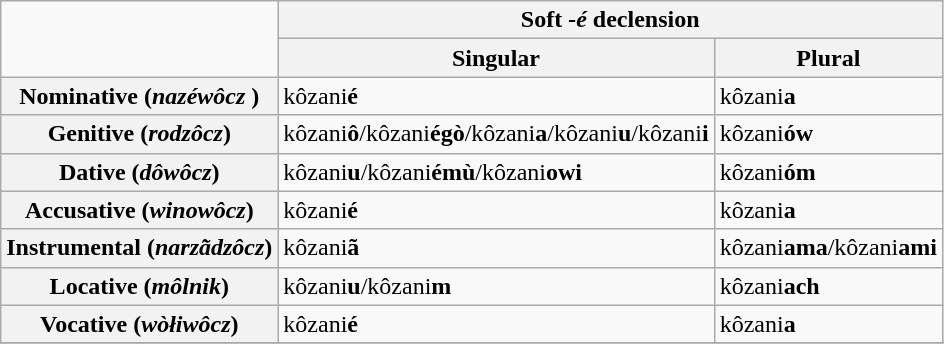<table class="wikitable">
<tr>
<td rowspan="2"></td>
<th colspan="2">Soft <em>-é</em> declension</th>
</tr>
<tr>
<th>Singular</th>
<th>Plural</th>
</tr>
<tr>
<th>Nominative (<em>nazéwôcz </em>)</th>
<td>kôzani<strong>é</strong></td>
<td>kôzani<strong>a</strong></td>
</tr>
<tr>
<th>Genitive (<em>rodzôcz</em>)</th>
<td>kôzani<strong>ô</strong>/kôzani<strong>égò</strong>/kôzani<strong>a</strong>/kôzani<strong>u</strong>/kôzani<strong>i</strong></td>
<td>kôzani<strong>ów</strong></td>
</tr>
<tr>
<th>Dative (<em>dôwôcz</em>)</th>
<td>kôzani<strong>u</strong>/kôzani<strong>émù</strong>/kôzani<strong>owi</strong></td>
<td>kôzani<strong>óm</strong></td>
</tr>
<tr>
<th>Accusative (<em>winowôcz</em>)</th>
<td>kôzani<strong>é</strong></td>
<td>kôzani<strong>a</strong></td>
</tr>
<tr>
<th>Instrumental (<em>narzãdzôcz</em>)</th>
<td>kôzani<strong>ã</strong></td>
<td>kôzani<strong>ama</strong>/kôzani<strong>ami</strong></td>
</tr>
<tr>
<th>Locative (<em>môlnik</em>)</th>
<td>kôzani<strong>u</strong>/kôzani<strong>m</strong></td>
<td>kôzani<strong>ach</strong></td>
</tr>
<tr>
<th>Vocative (<em>wòłiwôcz</em>)</th>
<td>kôzani<strong>é</strong></td>
<td>kôzani<strong>a</strong></td>
</tr>
<tr>
</tr>
</table>
